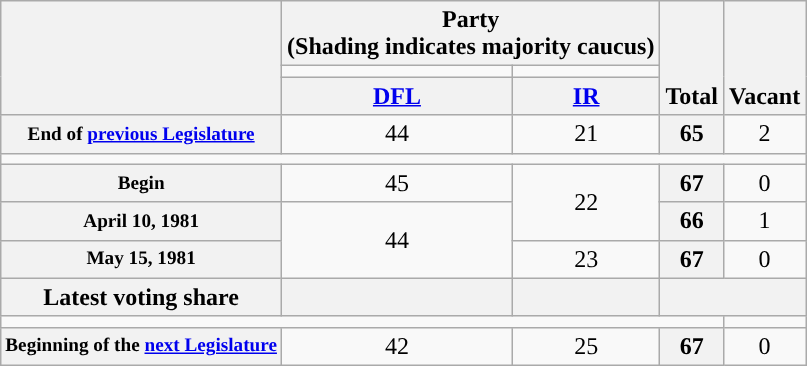<table class=wikitable style="text-align:center">
<tr style="vertical-align:bottom;">
<th rowspan=3></th>
<th colspan=2>Party <div>(Shading indicates majority caucus)</div></th>
<th rowspan=3>Total</th>
<th rowspan=3>Vacant</th>
</tr>
<tr style="height:5px">
<td style="background-color:"></td>
<td style="background-color:"></td>
</tr>
<tr>
<th><a href='#'>DFL</a></th>
<th><a href='#'>IR</a></th>
</tr>
<tr>
<th style="white-space:nowrap; font-size:80%;">End of <a href='#'>previous Legislature</a></th>
<td>44</td>
<td>21</td>
<th>65</th>
<td>2</td>
</tr>
<tr>
<td colspan=5></td>
</tr>
<tr>
<th style="font-size:80%">Begin</th>
<td>45</td>
<td rowspan="2">22</td>
<th>67</th>
<td>0</td>
</tr>
<tr>
<th style="font-size:80%">April 10, 1981 </th>
<td rowspan="2" >44</td>
<th>66</th>
<td>1</td>
</tr>
<tr>
<th style="font-size:80%">May 15, 1981 </th>
<td>23</td>
<th>67</th>
<td>0</td>
</tr>
<tr>
<th>Latest voting share</th>
<th></th>
<th></th>
<th colspan=2></th>
</tr>
<tr>
<td colspan=4></td>
</tr>
<tr>
<th style="white-space:nowrap; font-size:80%;">Beginning of the <a href='#'>next Legislature</a></th>
<td>42</td>
<td>25</td>
<th>67</th>
<td>0</td>
</tr>
</table>
